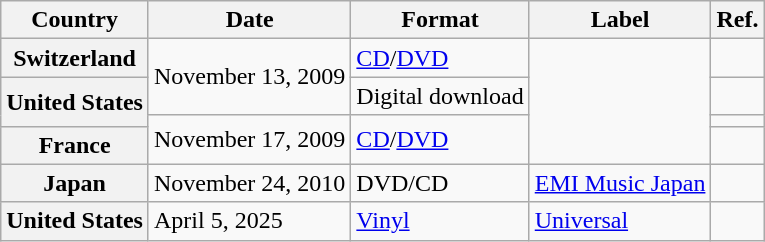<table class="wikitable plainrowheaders">
<tr>
<th scope="col">Country</th>
<th scope="col">Date</th>
<th scope="col">Format</th>
<th scope="col">Label</th>
<th scope="col">Ref.</th>
</tr>
<tr>
<th scope="row">Switzerland</th>
<td rowspan="2">November 13, 2009</td>
<td><a href='#'>CD</a>/<a href='#'>DVD</a></td>
<td rowspan="4"></td>
<td></td>
</tr>
<tr>
<th rowspan="2" scope="row">United States</th>
<td>Digital download</td>
<td></td>
</tr>
<tr>
<td rowspan="2">November 17, 2009</td>
<td rowspan="2"><a href='#'>CD</a>/<a href='#'>DVD</a></td>
<td></td>
</tr>
<tr>
<th scope="row">France</th>
<td></td>
</tr>
<tr>
<th scope="row">Japan</th>
<td>November 24, 2010</td>
<td>DVD/CD</td>
<td><a href='#'>EMI Music Japan</a></td>
<td></td>
</tr>
<tr>
<th scope="row">United States</th>
<td>April 5, 2025</td>
<td><a href='#'>Vinyl</a></td>
<td><a href='#'>Universal</a></td>
<td></td>
</tr>
</table>
